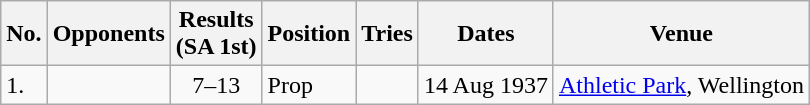<table class="wikitable sortable">
<tr>
<th>No.</th>
<th>Opponents</th>
<th>Results<br>(SA 1st)</th>
<th>Position</th>
<th>Tries</th>
<th>Dates</th>
<th>Venue</th>
</tr>
<tr>
<td>1.</td>
<td></td>
<td align="center">7–13</td>
<td>Prop</td>
<td></td>
<td>14 Aug 1937</td>
<td><a href='#'>Athletic Park</a>, Wellington</td>
</tr>
</table>
